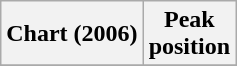<table class="wikitable plainrowheaders" style="text-align:center">
<tr>
<th scope="col">Chart (2006)</th>
<th scope="col">Peak<br>position</th>
</tr>
<tr>
</tr>
</table>
